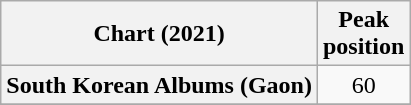<table class="wikitable plainrowheaders" style="text-align:center">
<tr>
<th scope="col">Chart (2021)</th>
<th scope="col">Peak<br>position</th>
</tr>
<tr>
<th scope="row">South Korean Albums (Gaon)</th>
<td>60</td>
</tr>
<tr>
</tr>
</table>
